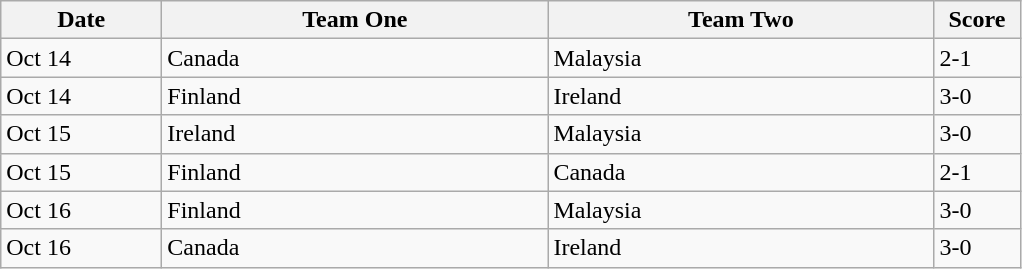<table class="wikitable">
<tr>
<th width=100>Date</th>
<th width=250>Team One</th>
<th width=250>Team Two</th>
<th width=50>Score</th>
</tr>
<tr>
<td>Oct 14</td>
<td> Canada</td>
<td> Malaysia</td>
<td>2-1</td>
</tr>
<tr>
<td>Oct 14</td>
<td> Finland</td>
<td> Ireland</td>
<td>3-0</td>
</tr>
<tr>
<td>Oct 15</td>
<td> Ireland</td>
<td> Malaysia</td>
<td>3-0</td>
</tr>
<tr>
<td>Oct 15</td>
<td> Finland</td>
<td> Canada</td>
<td>2-1</td>
</tr>
<tr>
<td>Oct 16</td>
<td> Finland</td>
<td> Malaysia</td>
<td>3-0</td>
</tr>
<tr>
<td>Oct 16</td>
<td> Canada</td>
<td> Ireland</td>
<td>3-0</td>
</tr>
</table>
